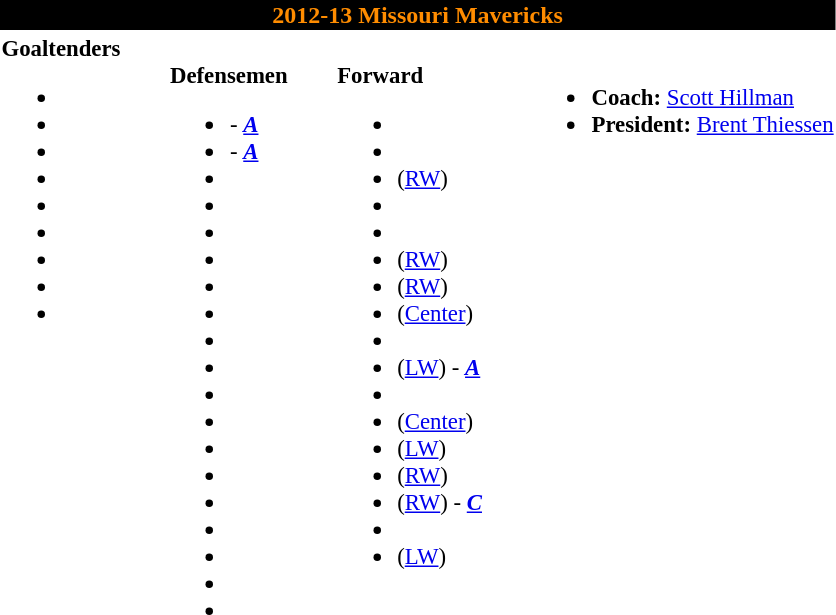<table class="toccolours" style="text-align: left;">
<tr>
<th colspan="7" style="text-align:center;background:#000000;color:#FF8C00">2012-13 Missouri Mavericks</th>
</tr>
<tr>
<td style="font-size:95%; vertical-align:top;"><strong>Goaltenders</strong><br><ul><li> </li><li> </li><li> </li><li> </li><li> </li><li> </li><li> </li><li> </li><li> </li></ul></td>
<td style="width: 25px;"></td>
<td style="font-size:95%; vertical-align:top;"><br><strong>Defensemen</strong><ul><li>  - <strong><em><a href='#'>A</a></em></strong></li><li> - <strong><em><a href='#'>A</a></em></strong></li><li> </li><li> </li><li> </li><li> </li><li> </li><li> </li><li> </li><li> </li><li> </li><li> </li><li> </li><li> </li><li> </li><li> </li><li> </li><li> </li><li> </li></ul></td>
<td style="width: 25px;"></td>
<td style="font-size:95%; vertical-align:top;"><br><strong>Forward</strong><ul><li> </li><li> </li><li>  (<a href='#'>RW</a>)</li><li> </li><li> </li><li>  (<a href='#'>RW</a>)</li><li>  (<a href='#'>RW</a>)</li><li>  (<a href='#'>Center</a>)</li><li> </li><li>  (<a href='#'>LW</a>) - <strong><em><a href='#'>A</a></em></strong></li><li> </li><li>  (<a href='#'>Center</a>)</li><li>  (<a href='#'>LW</a>)</li><li>  (<a href='#'>RW</a>)</li><li>  (<a href='#'>RW</a>) - <strong><em><a href='#'>C</a></em></strong></li><li> </li><li>  (<a href='#'>LW</a>)</li></ul></td>
<td style="width: 25px;"></td>
<td style="font-size:95%; vertical-align:top;"><br><ul><li><strong>Coach:</strong>  <a href='#'>Scott Hillman</a></li><li><strong>President:</strong>  <a href='#'>Brent Thiessen</a></li></ul></td>
</tr>
</table>
